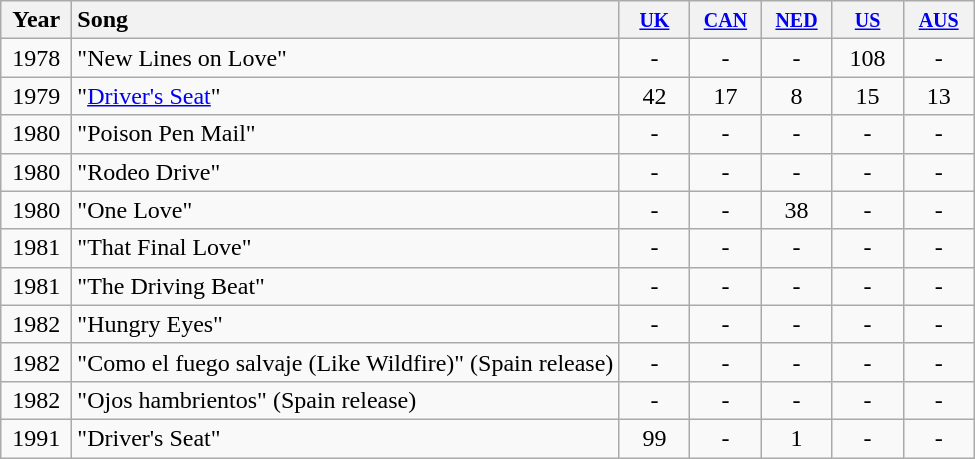<table class="wikitable">
<tr>
<th style="vertical-align:top; text-align:center; width:40px;">Year</th>
<th style="text-align:left; vertical-align:top;">Song</th>
<th style="vertical-align:top; text-align:center; width:40px;"><small><a href='#'>UK</a></small> </th>
<th style="vertical-align:top; text-align:center; width:40px;"><small><a href='#'>CAN</a></small></th>
<th style="vertical-align:top; text-align:center; width:40px;"><small><a href='#'>NED</a></small></th>
<th style="vertical-align:top; text-align:center; width:40px;"><small><a href='#'>US</a></small></th>
<th style="vertical-align:top; text-align:center; width:40px;"><small><a href='#'>AUS</a></small></th>
</tr>
<tr style="vertical-align:top;">
<td style="text-align:center; ">1978</td>
<td style="text-align:left; ">"New Lines on Love"</td>
<td style="text-align:center; ">-</td>
<td style="text-align:center; ">-</td>
<td style="text-align:center; ">-</td>
<td style="text-align:center; ">108</td>
<td style="text-align:center; ">-</td>
</tr>
<tr style="vertical-align:top;">
<td style="text-align:center; ">1979</td>
<td style="text-align:left; ">"<a href='#'>Driver's Seat</a>"</td>
<td style="text-align:center; ">42</td>
<td style="text-align:center; ">17</td>
<td style="text-align:center; ">8</td>
<td style="text-align:center; ">15</td>
<td style="text-align:center; ">13</td>
</tr>
<tr style="vertical-align:top;">
<td style="text-align:center; ">1980</td>
<td style="text-align:left; ">"Poison Pen Mail"</td>
<td style="text-align:center; ">-</td>
<td style="text-align:center; ">-</td>
<td style="text-align:center; ">-</td>
<td style="text-align:center; ">-</td>
<td style="text-align:center; ">-</td>
</tr>
<tr style="vertical-align:top;">
<td style="text-align:center; ">1980</td>
<td style="text-align:left; ">"Rodeo Drive"</td>
<td style="text-align:center; ">-</td>
<td style="text-align:center; ">-</td>
<td style="text-align:center; ">-</td>
<td style="text-align:center; ">-</td>
<td style="text-align:center; ">-</td>
</tr>
<tr style="vertical-align:top;">
<td style="text-align:center; ">1980</td>
<td style="text-align:left; ">"One Love"</td>
<td style="text-align:center; ">-</td>
<td style="text-align:center; ">-</td>
<td style="text-align:center; ">38</td>
<td style="text-align:center; ">-</td>
<td style="text-align:center; ">-</td>
</tr>
<tr style="vertical-align:top;">
<td style="text-align:center; ">1981</td>
<td style="text-align:left; ">"That Final Love"</td>
<td style="text-align:center; ">-</td>
<td style="text-align:center; ">-</td>
<td style="text-align:center; ">-</td>
<td style="text-align:center; ">-</td>
<td style="text-align:center; ">-</td>
</tr>
<tr style="vertical-align:top;">
<td style="text-align:center; ">1981</td>
<td style="text-align:left; ">"The Driving Beat"</td>
<td style="text-align:center; ">-</td>
<td style="text-align:center; ">-</td>
<td style="text-align:center; ">-</td>
<td style="text-align:center; ">-</td>
<td style="text-align:center; ">-</td>
</tr>
<tr style="vertical-align:top;">
<td style="text-align:center; ">1982</td>
<td style="text-align:left; ">"Hungry Eyes"</td>
<td style="text-align:center; ">-</td>
<td style="text-align:center; ">-</td>
<td style="text-align:center; ">-</td>
<td style="text-align:center; ">-</td>
<td style="text-align:center; ">-</td>
</tr>
<tr style="vertical-align:top;">
<td style="text-align:center; ">1982</td>
<td style="text-align:left; ">"Como el fuego salvaje (Like Wildfire)" (Spain release)</td>
<td style="text-align:center; ">-</td>
<td style="text-align:center; ">-</td>
<td style="text-align:center; ">-</td>
<td style="text-align:center; ">-</td>
<td style="text-align:center; ">-</td>
</tr>
<tr style="vertical-align:top;">
<td style="text-align:center; ">1982</td>
<td style="text-align:left; ">"Ojos hambrientos" (Spain release)</td>
<td style="text-align:center; ">-</td>
<td style="text-align:center; ">-</td>
<td style="text-align:center; ">-</td>
<td style="text-align:center; ">-</td>
<td style="text-align:center; ">-</td>
</tr>
<tr style="vertical-align:top;">
<td style="text-align:center; ">1991</td>
<td style="text-align:left; ">"Driver's Seat"</td>
<td style="text-align:center; ">99</td>
<td style="text-align:center; ">-</td>
<td style="text-align:center; ">1</td>
<td style="text-align:center; ">-</td>
<td style="text-align:center; ">-</td>
</tr>
</table>
